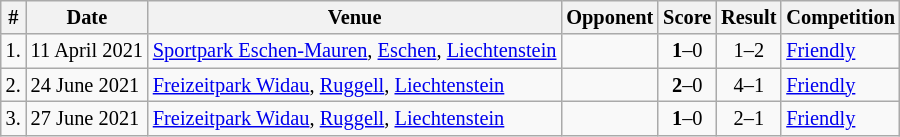<table class="wikitable" style="font-size:85%;">
<tr>
<th>#</th>
<th>Date</th>
<th>Venue</th>
<th>Opponent</th>
<th>Score</th>
<th>Result</th>
<th>Competition</th>
</tr>
<tr>
<td>1.</td>
<td>11 April 2021</td>
<td><a href='#'>Sportpark Eschen-Mauren</a>, <a href='#'>Eschen</a>, <a href='#'>Liechtenstein</a></td>
<td></td>
<td align=center><strong>1</strong>–0</td>
<td align=center>1–2</td>
<td><a href='#'>Friendly</a></td>
</tr>
<tr>
<td>2.</td>
<td>24 June 2021</td>
<td><a href='#'>Freizeitpark Widau</a>, <a href='#'>Ruggell</a>, <a href='#'>Liechtenstein</a></td>
<td></td>
<td align=center><strong>2</strong>–0</td>
<td align=center>4–1</td>
<td><a href='#'>Friendly</a></td>
</tr>
<tr>
<td>3.</td>
<td>27 June 2021</td>
<td><a href='#'>Freizeitpark Widau</a>, <a href='#'>Ruggell</a>, <a href='#'>Liechtenstein</a></td>
<td></td>
<td align=center><strong>1</strong>–0</td>
<td align=center>2–1</td>
<td><a href='#'>Friendly</a></td>
</tr>
</table>
